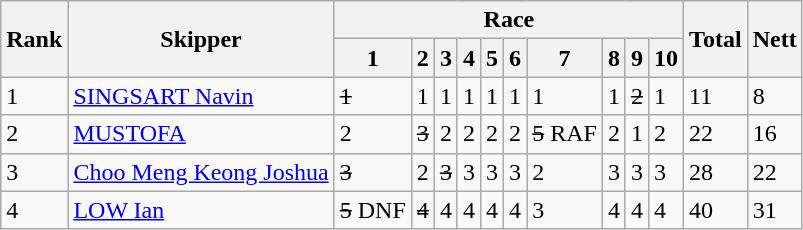<table class=wikitable>
<tr>
<th rowspan="2">Rank</th>
<th rowspan="2">Skipper</th>
<th colspan="10">Race</th>
<th rowspan="2">Total</th>
<th rowspan="2">Nett</th>
</tr>
<tr>
<th>1</th>
<th>2</th>
<th>3</th>
<th>4</th>
<th>5</th>
<th>6</th>
<th>7</th>
<th>8</th>
<th>9</th>
<th>10</th>
</tr>
<tr>
<td>1</td>
<td> <a href='#'>SINGSART Navin</a></td>
<td><s>1</s></td>
<td>1</td>
<td>1</td>
<td>1</td>
<td>1</td>
<td>1</td>
<td>1</td>
<td>1</td>
<td><s>2</s></td>
<td>1</td>
<td>11</td>
<td>8</td>
</tr>
<tr>
<td>2</td>
<td> <a href='#'>MUSTOFA</a></td>
<td>2</td>
<td><s>3</s></td>
<td>2</td>
<td>2</td>
<td>2</td>
<td>2</td>
<td><s>5</s> RAF</td>
<td>2</td>
<td>1</td>
<td>2</td>
<td>22</td>
<td>16</td>
</tr>
<tr>
<td>3</td>
<td> <a href='#'>Choo Meng Keong Joshua</a></td>
<td><s>3</s></td>
<td>2</td>
<td><s>3</s></td>
<td>3</td>
<td>3</td>
<td>3</td>
<td>2</td>
<td>3</td>
<td>3</td>
<td>3</td>
<td>28</td>
<td>22</td>
</tr>
<tr>
<td>4</td>
<td> <a href='#'>LOW Ian</a></td>
<td><s>5</s> DNF</td>
<td><s>4</s></td>
<td>4</td>
<td>4</td>
<td>4</td>
<td>4</td>
<td>3</td>
<td>4</td>
<td>4</td>
<td>4</td>
<td>40</td>
<td>31</td>
</tr>
</table>
